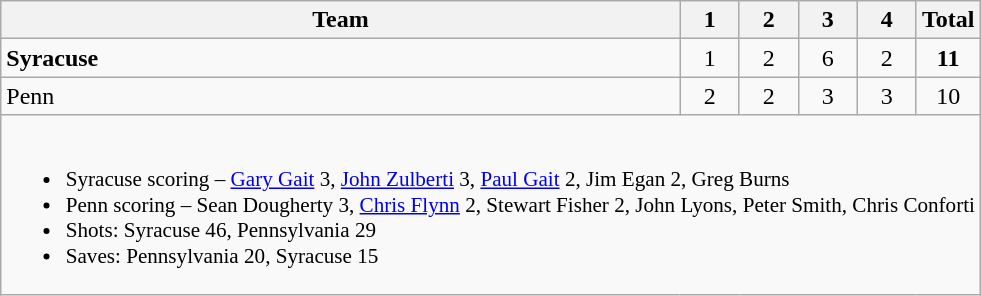<table class="wikitable" style="text-align:center; max-width:45em">
<tr>
<th>Team</th>
<th style="width:2em">1</th>
<th style="width:2em">2</th>
<th style="width:2em">3</th>
<th style="width:2em">4</th>
<th style="width:2em">Total</th>
</tr>
<tr>
<td style="text-align:left"><strong>Syracuse</strong></td>
<td>1</td>
<td>2</td>
<td>6</td>
<td>2</td>
<td><strong>11</strong></td>
</tr>
<tr>
<td style="text-align:left">Penn</td>
<td>2</td>
<td>2</td>
<td>3</td>
<td>3</td>
<td>10</td>
</tr>
<tr>
<td colspan=6 style="font-size:88%; text-align:left"><br><ul><li>Syracuse scoring – <a href='#'>Gary Gait</a> 3, <a href='#'>John Zulberti</a> 3, <a href='#'>Paul Gait</a> 2, Jim Egan 2, Greg Burns</li><li>Penn scoring – Sean Dougherty 3, <a href='#'>Chris Flynn</a> 2, Stewart Fisher 2, John Lyons, Peter Smith, Chris Conforti</li><li>Shots: Syracuse 46, Pennsylvania 29</li><li>Saves: Pennsylvania 20, Syracuse 15</li></ul></td>
</tr>
</table>
